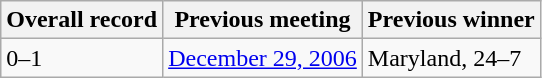<table class="wikitable">
<tr>
<th>Overall record</th>
<th>Previous meeting</th>
<th>Previous winner</th>
</tr>
<tr>
<td>0–1</td>
<td><a href='#'>December 29, 2006</a></td>
<td>Maryland, 24–7</td>
</tr>
</table>
